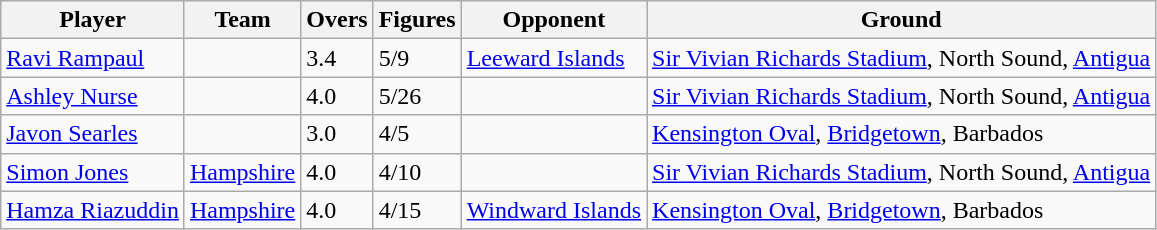<table class="wikitable">
<tr>
<th>Player</th>
<th>Team</th>
<th>Overs</th>
<th>Figures</th>
<th>Opponent</th>
<th>Ground</th>
</tr>
<tr>
<td><a href='#'>Ravi Rampaul</a></td>
<td></td>
<td>3.4</td>
<td>5/9</td>
<td> <a href='#'>Leeward Islands</a></td>
<td><a href='#'>Sir Vivian Richards Stadium</a>, North Sound, <a href='#'>Antigua</a></td>
</tr>
<tr>
<td><a href='#'>Ashley Nurse</a></td>
<td></td>
<td>4.0</td>
<td>5/26</td>
<td></td>
<td><a href='#'>Sir Vivian Richards Stadium</a>, North Sound, <a href='#'>Antigua</a></td>
</tr>
<tr>
<td><a href='#'>Javon Searles</a></td>
<td></td>
<td>3.0</td>
<td>4/5</td>
<td></td>
<td><a href='#'>Kensington Oval</a>, <a href='#'>Bridgetown</a>, Barbados</td>
</tr>
<tr>
<td><a href='#'>Simon Jones</a></td>
<td> <a href='#'>Hampshire</a></td>
<td>4.0</td>
<td>4/10</td>
<td></td>
<td><a href='#'>Sir Vivian Richards Stadium</a>, North Sound, <a href='#'>Antigua</a></td>
</tr>
<tr>
<td><a href='#'>Hamza Riazuddin</a></td>
<td> <a href='#'>Hampshire</a></td>
<td>4.0</td>
<td>4/15</td>
<td> <a href='#'>Windward Islands</a></td>
<td><a href='#'>Kensington Oval</a>, <a href='#'>Bridgetown</a>, Barbados</td>
</tr>
</table>
